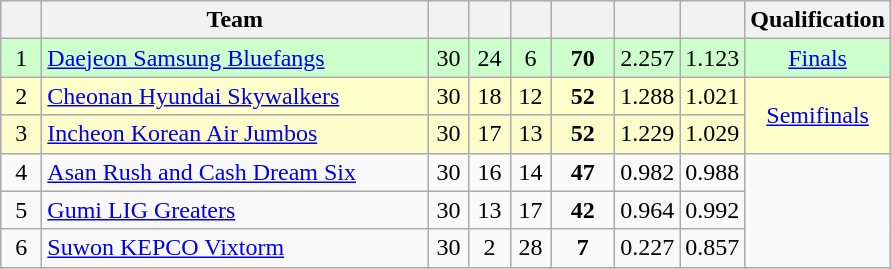<table class="wikitable" style="text-align:center;">
<tr>
<th width=20></th>
<th width=250>Team</th>
<th width=20></th>
<th width=20></th>
<th width=20></th>
<th width=35></th>
<th width=35></th>
<th width=35></th>
<th width=50>Qualification</th>
</tr>
<tr bgcolor=#ccffcc>
<td>1</td>
<td align=left><a href='#'>Daejeon Samsung Bluefangs</a></td>
<td>30</td>
<td>24</td>
<td>6</td>
<td><strong>70</strong></td>
<td>2.257</td>
<td>1.123</td>
<td><a href='#'>Finals</a></td>
</tr>
<tr bgcolor=#ffc>
<td>2</td>
<td align=left><a href='#'>Cheonan Hyundai Skywalkers</a></td>
<td>30</td>
<td>18</td>
<td>12</td>
<td><strong>52</strong></td>
<td>1.288</td>
<td>1.021</td>
<td rowspan="2"><a href='#'>Semifinals</a></td>
</tr>
<tr bgcolor=#fffccc>
<td>3</td>
<td align=left><a href='#'>Incheon Korean Air Jumbos</a></td>
<td>30</td>
<td>17</td>
<td>13</td>
<td><strong>52</strong></td>
<td>1.229</td>
<td>1.029</td>
</tr>
<tr>
<td>4</td>
<td align=left><a href='#'>Asan Rush and Cash Dream Six</a></td>
<td>30</td>
<td>16</td>
<td>14</td>
<td><strong>47</strong></td>
<td>0.982</td>
<td>0.988</td>
<td rowspan="4"></td>
</tr>
<tr>
<td>5</td>
<td align=left><a href='#'>Gumi LIG Greaters</a></td>
<td>30</td>
<td>13</td>
<td>17</td>
<td><strong>42</strong></td>
<td>0.964</td>
<td>0.992</td>
</tr>
<tr>
<td>6</td>
<td align=left><a href='#'>Suwon KEPCO Vixtorm</a></td>
<td>30</td>
<td>2</td>
<td>28</td>
<td><strong>7</strong></td>
<td>0.227</td>
<td>0.857</td>
</tr>
</table>
